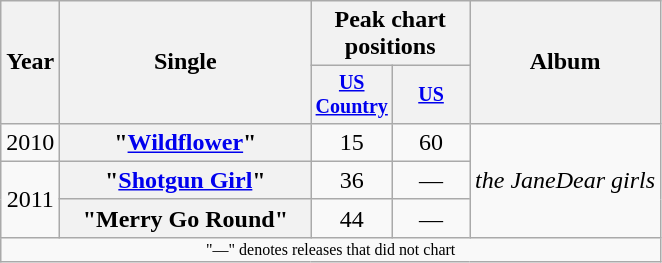<table class="wikitable plainrowheaders" style="text-align:center;">
<tr>
<th rowspan="2">Year</th>
<th rowspan="2" style="width:10em;">Single</th>
<th colspan="2">Peak chart<br>positions</th>
<th rowspan="2">Album</th>
</tr>
<tr style="font-size:smaller;">
<th style="width:45px;"><a href='#'>US Country</a><br></th>
<th style="width:45px;"><a href='#'>US</a><br></th>
</tr>
<tr>
<td>2010</td>
<th scope="row">"<a href='#'>Wildflower</a>"</th>
<td>15</td>
<td>60</td>
<td style="text-align:left;" rowspan="3"><em>the JaneDear girls</em></td>
</tr>
<tr>
<td rowspan="2">2011</td>
<th scope="row">"<a href='#'>Shotgun Girl</a>"</th>
<td>36</td>
<td>—</td>
</tr>
<tr>
<th scope="row">"Merry Go Round"</th>
<td>44</td>
<td>—</td>
</tr>
<tr>
<td colspan="5" style="font-size:8pt">"—" denotes releases that did not chart</td>
</tr>
</table>
